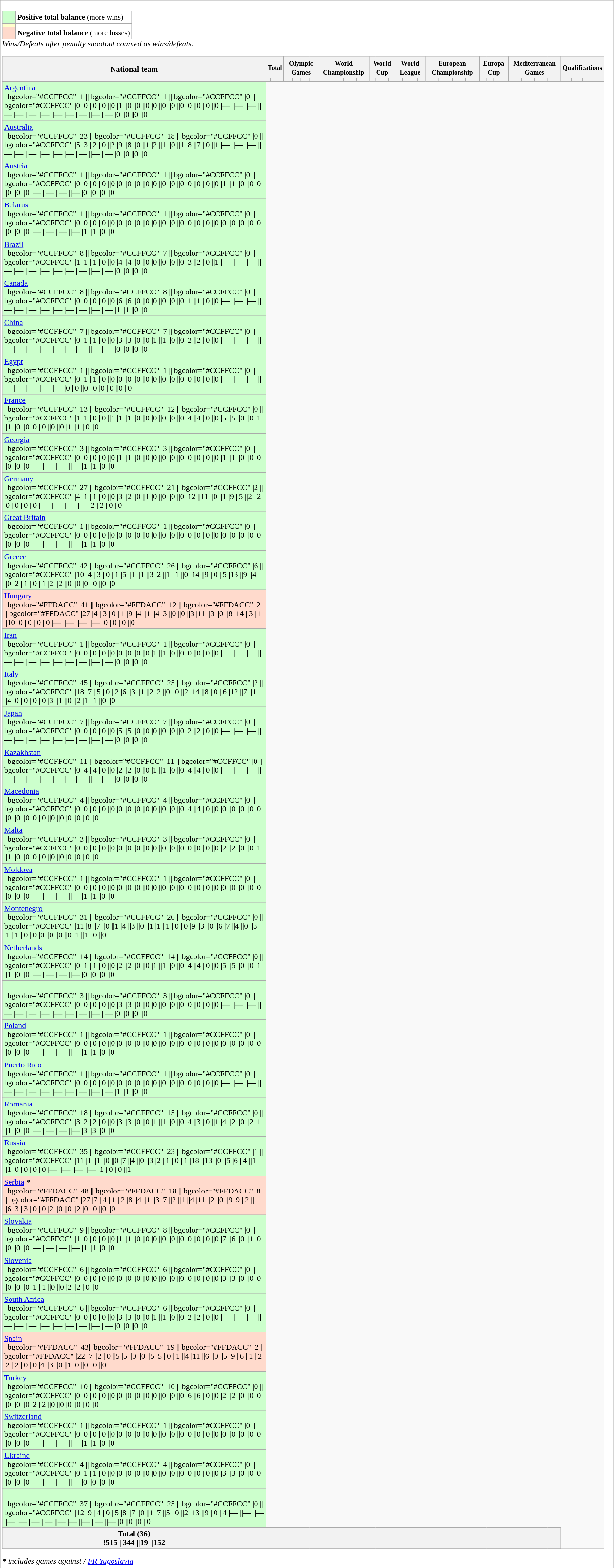<table class="wikitable mw-collapsible" style="background:#FFFFFF;">
<tr style="vertical-align:top; horizontal-align:left">
<td><br><table bgcolor="#f7f8ff" cellpadding="3" cellspacing="0" border="1" style="font-size: 95%; border: gray solid 1px; border-collapse: collapse;text-align:center;">
<tr>
<td style="background: #CCFFCC;" width="20"></td>
<td bgcolor="#ffffff" align="left"><strong>Positive total balance</strong> (more wins)</td>
</tr>
<tr>
<td style="background:#FFFFCC;" width="20"></td>
<td bgcolor="#ffffff" align="left"></td>
</tr>
<tr>
<td style="background: #FFDACC;" width="20"></td>
<td bgcolor="#ffffff" align="left"><strong>Negative total balance</strong> (more losses)</td>
</tr>
</table>
<em>Wins/Defeats after penalty shootout counted as wins/defeats.</em><table class="wikitable sortable" style="text-align:center">
<tr>
<th align="center" rowspan="2">National team</th>
<th align="center" colspan="4"><small>Total</small></th>
<th align="center" colspan="4"><small>Olympic Games</small></th>
<th align="center" colspan="4"><small>World Championship</small></th>
<th align="center" colspan="4"><small>World Cup</small></th>
<th align="center" colspan="4"><small>World League</small></th>
<th align="center" colspan="4"><small>European Championship</small></th>
<th align="center" colspan="4"><small>Europa Cup</small></th>
<th align="center" colspan="4"><small>Mediterranean Games</small></th>
<th align="center" colspan="4"><small>Qualifications</small></th>
</tr>
<tr>
<th><small></small></th>
<th><small></small></th>
<th><small></small></th>
<th><small></small></th>
<th><small></small></th>
<th><small></small></th>
<th><small></small></th>
<th><small></small></th>
<th><small></small></th>
<th><small></small></th>
<th><small></small></th>
<th><small></small></th>
<th><small></small></th>
<th><small></small></th>
<th><small></small></th>
<th><small></small></th>
<th><small></small></th>
<th><small></small></th>
<th><small></small></th>
<th><small></small></th>
<th data-sort-type="number"><small></small></th>
<th data-sort-type="number"><small></small></th>
<th data-sort-type="number"><small></small></th>
<th data-sort-type="number"><small></small></th>
<th data-sort-type="number"><small></small></th>
<th data-sort-type="number"><small></small></th>
<th data-sort-type="number"><small></small></th>
<th data-sort-type="number"><small></small></th>
<th data-sort-type="number"><small></small></th>
<th data-sort-type="number"><small></small></th>
<th data-sort-type="number"><small></small></th>
<th data-sort-type="number"><small></small></th>
<th><small></small></th>
<th><small></small></th>
<th><small></small></th>
<th><small></small></th>
</tr>
<tr>
<td align="left" bgcolor="#CCFFCC"> <a href='#'>Argentina</a><br> | bgcolor="#CCFFCC" |1 || bgcolor="#CCFFCC" |1 || bgcolor="#CCFFCC" |0 || bgcolor="#CCFFCC" |0
 |0 ||0 ||0 ||0
 |1 ||0 ||0 ||0
 |0 ||0 ||0 ||0
 |0 ||0 ||0 ||0
 |— ||— ||— ||—
 |— ||— ||— ||—
 |— ||— ||— ||—
 |0 ||0 ||0 ||0</td>
</tr>
<tr>
<td align="left" bgcolor="#CCFFCC"> <a href='#'>Australia</a><br> | bgcolor="#CCFFCC" |23 || bgcolor="#CCFFCC" |18 || bgcolor="#CCFFCC" |0 || bgcolor="#CCFFCC" |5
 |3 ||2 ||0 ||2
 |9 ||8 ||0 ||1
 |2 ||1 ||0 ||1
 |8 ||7 ||0 ||1
 |— ||— ||— ||—
 |— ||— ||— ||—
 |— ||— ||— ||—
 |0 ||0 ||0 ||0</td>
</tr>
<tr>
<td align="left" bgcolor="#CCFFCC"> <a href='#'>Austria</a><br> | bgcolor="#CCFFCC" |1 || bgcolor="#CCFFCC" |1 || bgcolor="#CCFFCC" |0 || bgcolor="#CCFFCC" |0
 |0 ||0 ||0 ||0
 |0 ||0 ||0 ||0
 |0 ||0 ||0 ||0
 |0 ||0 ||0 ||0
 |1 ||1 ||0 ||0
 |0 ||0 ||0 ||0
 |— ||— ||— ||—
 |0 ||0 ||0 ||0</td>
</tr>
<tr>
<td align="left" bgcolor="#CCFFCC"> <a href='#'>Belarus</a><br>| bgcolor="#CCFFCC" |1 || bgcolor="#CCFFCC" |1 || bgcolor="#CCFFCC" |0 || bgcolor="#CCFFCC" |0
 |0 ||0 ||0 ||0
 |0 ||0 ||0 ||0
 |0 ||0 ||0 ||0
 |0 ||0 ||0 ||0
 |0 ||0 ||0 ||0
 |0 ||0 ||0 ||0
 |— ||— ||— ||—
 |1 ||1 ||0 ||0</td>
</tr>
<tr>
<td align="left" bgcolor="#CCFFCC"> <a href='#'>Brazil</a><br> | bgcolor="#CCFFCC" |8 || bgcolor="#CCFFCC" |7 || bgcolor="#CCFFCC" |0 || bgcolor="#CCFFCC" |1
 |1 ||1 ||0 ||0
 |4 ||4 ||0 ||0
 |0 ||0 ||0 ||0
 |3 ||2 ||0 ||1
 |— ||— ||— ||—
 |— ||— ||— ||—
 |— ||— ||— ||—
 |0 ||0 ||0 ||0</td>
</tr>
<tr>
<td align="left" bgcolor="#CCFFCC"> <a href='#'>Canada</a><br> | bgcolor="#CCFFCC" |8 || bgcolor="#CCFFCC" |8 || bgcolor="#CCFFCC" |0 || bgcolor="#CCFFCC" |0
 |0 ||0 ||0 ||0
 |6 ||6 ||0 ||0
 |0 ||0 ||0 ||0
 |1 ||1 ||0 ||0
 |— ||— ||— ||—
 |— ||— ||— ||—
 |— ||— ||— ||—
 |1 ||1 ||0 ||0</td>
</tr>
<tr>
<td align="left" bgcolor="#CCFFCC"> <a href='#'>China</a><br> | bgcolor="#CCFFCC" |7 || bgcolor="#CCFFCC" |7 || bgcolor="#CCFFCC" |0 || bgcolor="#CCFFCC" |0
 |1 ||1 ||0 ||0
 |3 ||3 ||0 ||0
 |1 ||1 ||0 ||0
 |2 ||2 ||0 ||0
 |— ||— ||— ||—
 |— ||— ||— ||—
 |— ||— ||— ||—
 |0 ||0 ||0 ||0</td>
</tr>
<tr>
<td align="left" bgcolor="#CCFFCC"> <a href='#'>Egypt</a><br> | bgcolor="#CCFFCC" |1 || bgcolor="#CCFFCC" |1 || bgcolor="#CCFFCC" |0 || bgcolor="#CCFFCC" |0
 |1 ||1 ||0 ||0
 |0 ||0 ||0 ||0
 |0 ||0 ||0 ||0
 |0 ||0 ||0 ||0
 |— ||— ||— ||—
 |— ||— ||— ||—
 |0 ||0 ||0 ||0
 |0 ||0 ||0 ||0</td>
</tr>
<tr>
<td align="left" bgcolor="#CCFFCC"> <a href='#'>France</a><br> | bgcolor="#CCFFCC" |13 || bgcolor="#CCFFCC" |12 || bgcolor="#CCFFCC" |0 || bgcolor="#CCFFCC" |1
 |1 ||0 ||0 ||1
 |1 ||1 ||0 ||0
 |0 ||0 ||0 ||0
 |4 ||4 ||0 ||0
 |5 ||5 ||0 ||0
 |1 ||1 ||0 ||0
 |0 ||0 ||0 ||0
 |1 ||1 ||0 ||0</td>
</tr>
<tr>
<td align="left" bgcolor="#CCFFCC"> <a href='#'>Georgia</a><br> | bgcolor="#CCFFCC" |3 || bgcolor="#CCFFCC" |3 || bgcolor="#CCFFCC" |0 || bgcolor="#CCFFCC" |0
 |0 ||0 ||0 ||0
 |1 ||1 ||0 ||0
 |0 ||0 ||0 ||0
 |0 ||0 ||0 ||0
 |1 ||1 ||0 ||0
 |0 ||0 ||0 ||0
 |— ||— ||— ||—
 |1 ||1 ||0 ||0</td>
</tr>
<tr>
<td align="left" bgcolor="#CCFFCC"> <a href='#'>Germany</a><br> | bgcolor="#CCFFCC" |27 || bgcolor="#CCFFCC" |21 || bgcolor="#CCFFCC" |2 || bgcolor="#CCFFCC" |4
 |1 ||1 ||0 ||0
 |3 ||2 ||0 ||1
 |0 ||0 ||0 ||0
 |12 ||11 ||0 ||1
 |9 ||5 ||2 ||2
 |0 ||0 ||0 ||0
 |— ||— ||— ||—
 |2 ||2 ||0 ||0</td>
</tr>
<tr>
<td align="left" bgcolor="#CCFFCC"> <a href='#'>Great Britain</a><br> | bgcolor="#CCFFCC" |1 || bgcolor="#CCFFCC" |1 || bgcolor="#CCFFCC" |0 || bgcolor="#CCFFCC" |0
 |0 ||0 ||0 ||0
 |0 ||0 ||0 ||0
 |0 ||0 ||0 ||0
 |0 ||0 ||0 ||0
 |0 ||0 ||0 ||0
 |0 ||0 ||0 ||0
 |— ||— ||— ||—
 |1 ||1 ||0 ||0</td>
</tr>
<tr>
<td align="left" bgcolor="#CCFFCC"> <a href='#'>Greece</a><br> | bgcolor="#CCFFCC" |42 || bgcolor="#CCFFCC" |26 || bgcolor="#CCFFCC" |6 || bgcolor="#CCFFCC" |10
 |4 ||3 ||0 ||1
 |5 ||1 ||1 ||3
 |2 ||1 ||1 ||0
 |14 ||9 ||0 ||5
 |13 ||9 ||4 ||0
 |2 ||1 ||0 ||1
 |2 ||2 ||0 ||0
 |0 ||0 ||0 ||0</td>
</tr>
<tr>
<td align="left" bgcolor="#FFDACC"> <a href='#'>Hungary</a><br> | bgcolor="#FFDACC" |41 || bgcolor="#FFDACC" |12 || bgcolor="#FFDACC" |2 || bgcolor="#FFDACC" |27
 |4 ||3 ||0 ||1
 |9 ||4 ||1 ||4
 |3 ||0 ||0 ||3
 |11 ||3 ||0 ||8
 |14 ||3 ||1 ||10
 |0 ||0 ||0 ||0
 |— ||— ||— ||—
 |0 ||0 ||0 ||0</td>
</tr>
<tr>
<td align="left" bgcolor="#CCFFCC"> <a href='#'>Iran</a><br> | bgcolor="#CCFFCC" |1 || bgcolor="#CCFFCC" |1 || bgcolor="#CCFFCC" |0 || bgcolor="#CCFFCC" |0
 |0 ||0 ||0 ||0
 |0 ||0 ||0 ||0
 |1 ||1 ||0 ||0
 |0 ||0 ||0 ||0
 |— ||— ||— ||—
 |— ||— ||— ||—
 |— ||— ||— ||—
 |0 ||0 ||0 ||0</td>
</tr>
<tr>
<td align="left" bgcolor="#CCFFCC"> <a href='#'>Italy</a><br> | bgcolor="#CCFFCC" |45 || bgcolor="#CCFFCC" |25 || bgcolor="#CCFFCC" |2 || bgcolor="#CCFFCC" |18
 |7 ||5 ||0 ||2
 |6 ||3 ||1 ||2
 |2 ||0 ||0 ||2
 |14 ||8 ||0 ||6
 |12 ||7 ||1 ||4
 |0 ||0 ||0 ||0
 |3 ||1 ||0 ||2
 |1 ||1 ||0 ||0</td>
</tr>
<tr>
<td align="left" bgcolor="#CCFFCC"> <a href='#'>Japan</a><br> | bgcolor="#CCFFCC" |7 || bgcolor="#CCFFCC" |7 || bgcolor="#CCFFCC" |0 || bgcolor="#CCFFCC" |0
 |0 ||0 ||0 ||0
 |5 ||5 ||0 ||0
 |0 ||0 ||0 ||0
 |2 ||2 ||0 ||0
 |— ||— ||— ||—
 |— ||— ||— ||—
 |— ||— ||— ||—
 |0 ||0 ||0 ||0</td>
</tr>
<tr>
<td align="left" bgcolor="#CCFFCC"> <a href='#'>Kazakhstan</a><br> | bgcolor="#CCFFCC" |11 || bgcolor="#CCFFCC" |11 || bgcolor="#CCFFCC" |0 || bgcolor="#CCFFCC" |0
 |4 ||4 ||0 ||0
 |2 ||2 ||0 ||0
 |1 ||1 ||0 ||0
 |4 ||4 ||0 ||0
 |— ||— ||— ||—
 |— ||— ||— ||—
 |— ||— ||— ||—
 |0 ||0 ||0 ||0</td>
</tr>
<tr>
<td align="left" bgcolor="#CCFFCC"> <a href='#'>Macedonia</a><br> | bgcolor="#CCFFCC" |4 || bgcolor="#CCFFCC" |4 || bgcolor="#CCFFCC" |0 || bgcolor="#CCFFCC" |0
 |0 ||0 ||0 ||0
 |0 ||0 ||0 ||0
 |0 ||0 ||0 ||0
 |4 ||4 ||0 ||0
 |0 ||0 ||0 ||0
 |0 ||0 ||0 ||0
 |0 ||0 ||0 ||0
 |0 ||0 ||0 ||0</td>
</tr>
<tr>
<td align="left" bgcolor="#CCFFCC"> <a href='#'>Malta</a><br> | bgcolor="#CCFFCC" |3 || bgcolor="#CCFFCC" |3 || bgcolor="#CCFFCC" |0 || bgcolor="#CCFFCC" |0
 |0 ||0 ||0 ||0
 |0 ||0 ||0 ||0
 |0 ||0 ||0 ||0
 |0 ||0 ||0 ||0
 |2 ||2 ||0 ||0
 |1 ||1 ||0 ||0
 |0 ||0 ||0 ||0
 |0 ||0 ||0 ||0</td>
</tr>
<tr>
<td align="left" bgcolor="#CCFFCC"> <a href='#'>Moldova</a><br>| bgcolor="#CCFFCC" |1 || bgcolor="#CCFFCC" |1 || bgcolor="#CCFFCC" |0 || bgcolor="#CCFFCC" |0
 |0 ||0 ||0 ||0
 |0 ||0 ||0 ||0
 |0 ||0 ||0 ||0
 |0 ||0 ||0 ||0
 |0 ||0 ||0 ||0
 |0 ||0 ||0 ||0
 |— ||— ||— ||—
 |1 ||1 ||0 ||0</td>
</tr>
<tr>
<td align="left" bgcolor="#CCFFCC"> <a href='#'>Montenegro</a><br> | bgcolor="#CCFFCC" |31 || bgcolor="#CCFFCC" |20 || bgcolor="#CCFFCC" |0 || bgcolor="#CCFFCC" |11
 |8 ||7 ||0 ||1
 |4 ||3 ||0 ||1
 |1 ||1 ||0 ||0
 |9 ||3 ||0 ||6
 |7 ||4 ||0 ||3
 |1 ||1 ||0 ||0
 |0 ||0 ||0 ||0
 |1 ||1 ||0 ||0</td>
</tr>
<tr>
<td align="left" bgcolor="#CCFFCC"> <a href='#'>Netherlands</a><br> | bgcolor="#CCFFCC" |14 || bgcolor="#CCFFCC" |14 || bgcolor="#CCFFCC" |0 || bgcolor="#CCFFCC" |0
 |1 ||1 ||0 ||0
 |2 ||2 ||0 ||0
 |1 ||1 ||0 ||0
 |4 ||4 ||0 ||0
 |5 ||5 ||0 ||0
 |1 ||1 ||0 ||0
 |— ||— ||— ||—
 |0 ||0 ||0 ||0</td>
</tr>
<tr>
<td align="left" bgcolor="#CCFFCC"><br> | bgcolor="#CCFFCC" |3 || bgcolor="#CCFFCC" |3 || bgcolor="#CCFFCC" |0 || bgcolor="#CCFFCC" |0
 |0 ||0 ||0 ||0
 |3 ||3 ||0 ||0
 |0 ||0 ||0 ||0
 |0 ||0 ||0 ||0
 |— ||— ||— ||—
 |— ||— ||— ||—
 |— ||— ||— ||—
 |0 ||0 ||0 ||0</td>
</tr>
<tr>
<td align="left" bgcolor="#CCFFCC"> <a href='#'>Poland</a><br>| bgcolor="#CCFFCC" |1 || bgcolor="#CCFFCC" |1 || bgcolor="#CCFFCC" |0 || bgcolor="#CCFFCC" |0
 |0 ||0 ||0 ||0
 |0 ||0 ||0 ||0
 |0 ||0 ||0 ||0
 |0 ||0 ||0 ||0
 |0 ||0 ||0 ||0
 |0 ||0 ||0 ||0
 |— ||— ||— ||—
 |1 ||1 ||0 ||0</td>
</tr>
<tr>
<td align="left" bgcolor="#CCFFCC"> <a href='#'>Puerto Rico</a><br> | bgcolor="#CCFFCC" |1 || bgcolor="#CCFFCC" |1 || bgcolor="#CCFFCC" |0 || bgcolor="#CCFFCC" |0
 |0 ||0 ||0 ||0
 |0 ||0 ||0 ||0
 |0 ||0 ||0 ||0
 |0 ||0 ||0 ||0
 |— ||— ||— ||—
 |— ||— ||— ||—
 |— ||— ||— ||—
 |1 ||1 ||0 ||0</td>
</tr>
<tr>
<td align="left" bgcolor="#CCFFCC"> <a href='#'>Romania</a><br> | bgcolor="#CCFFCC" |18 || bgcolor="#CCFFCC" |15 || bgcolor="#CCFFCC" |0 || bgcolor="#CCFFCC" |3
 |2 ||2 ||0 ||0
 |3 ||3 ||0 ||0
 |1 ||1 ||0 ||0
 |4 ||3 ||0 ||1
 |4 ||2 ||0 ||2
 |1 ||1 ||0 ||0
 |— ||— ||— ||—
 |3 ||3 ||0 ||0</td>
</tr>
<tr>
<td align="left" bgcolor="#CCFFCC"> <a href='#'>Russia</a><br> | bgcolor="#CCFFCC" |35 || bgcolor="#CCFFCC" |23 || bgcolor="#CCFFCC" |1 || bgcolor="#CCFFCC" |11
 |1 ||1 ||0 ||0
 |7 ||4 ||0 ||3
 |2 ||1 ||0 ||1
 |18 ||13 ||0 ||5
 |6 ||4 ||1 ||1
 |0 ||0 ||0 ||0
 |— ||— ||— ||—
 |1 ||0 ||0 ||1</td>
</tr>
<tr>
<td align="left" bgcolor="#FFDACC"> <a href='#'>Serbia</a> *<br> | bgcolor="#FFDACC" |48 || bgcolor="#FFDACC" |18 || bgcolor="#FFDACC" |8 || bgcolor="#FFDACC" |27
 |7 ||4 ||1 ||2
 |8 ||4 ||1 ||3
 |7 ||2 ||1 ||4
 |11 ||2 ||0 ||9
 |9 ||2 ||1 ||6
 |3 ||3 ||0 ||0
 |2 ||0 ||0 ||2
 |0 ||0 ||0 ||0</td>
</tr>
<tr>
<td align="left" bgcolor="#CCFFCC"> <a href='#'>Slovakia</a><br> | bgcolor="#CCFFCC" |9 || bgcolor="#CCFFCC" |8 || bgcolor="#CCFFCC" |0 || bgcolor="#CCFFCC" |1
 |0 ||0 ||0 ||0
 |1 ||1 ||0 ||0
 |0 ||0 ||0 ||0
 |0 ||0 ||0 ||0
 |7 ||6 ||0 ||1
 |0 ||0 ||0 ||0
 |— ||— ||— ||—
 |1 ||1 ||0 ||0</td>
</tr>
<tr>
<td align="left" bgcolor="#CCFFCC"> <a href='#'>Slovenia</a><br> | bgcolor="#CCFFCC" |6 || bgcolor="#CCFFCC" |6 || bgcolor="#CCFFCC" |0 || bgcolor="#CCFFCC" |0
 |0 ||0 ||0 ||0
 |0 ||0 ||0 ||0
 |0 ||0 ||0 ||0
 |0 ||0 ||0 ||0
 |3 ||3 ||0 ||0
 |0 ||0 ||0 ||0
 |1 ||1 ||0 ||0
 |2 ||2 ||0 ||0</td>
</tr>
<tr>
<td align="left" bgcolor="#CCFFCC"> <a href='#'>South Africa</a><br> | bgcolor="#CCFFCC" |6 || bgcolor="#CCFFCC" |6 || bgcolor="#CCFFCC" |0 || bgcolor="#CCFFCC" |0
 |0 ||0 ||0 ||0
 |3 ||3 ||0 ||0
 |1 ||1 ||0 ||0
 |2 ||2 ||0 ||0
 |— ||— ||— ||—
 |— ||— ||— ||—
 |— ||— ||— ||—
 |0 ||0 ||0 ||0</td>
</tr>
<tr>
<td align="left" bgcolor="#FFDACC"> <a href='#'>Spain</a><br> | bgcolor="#FFDACC" |43|| bgcolor="#FFDACC" |19 || bgcolor="#FFDACC" |2 || bgcolor="#FFDACC" |22
 |7 ||2 ||0 ||5
 |5 ||0 ||0 ||5
 |5 ||0 ||1 ||4
 |11 ||6 ||0 ||5
 |9 ||6 ||1 ||2
 |2 ||2 ||0 ||0
 |4 ||3 ||0 ||1
 |0 ||0 ||0 ||0</td>
</tr>
<tr>
<td align="left" bgcolor="#CCFFCC"> <a href='#'>Turkey</a><br> | bgcolor="#CCFFCC" |10 || bgcolor="#CCFFCC" |10 || bgcolor="#CCFFCC" |0 || bgcolor="#CCFFCC" |0
 |0 ||0 ||0 ||0
 |0 ||0 ||0 ||0
 |0 ||0 ||0 ||0
 |6 ||6 ||0 ||0
 |2 ||2 ||0 ||0
 |0 ||0 ||0 ||0
 |2 ||2 ||0 ||0
 |0 ||0 ||0 ||0</td>
</tr>
<tr>
<td align="left" bgcolor="#CCFFCC"> <a href='#'>Switzerland</a><br> | bgcolor="#CCFFCC" |1 || bgcolor="#CCFFCC" |1 || bgcolor="#CCFFCC" |0 || bgcolor="#CCFFCC" |0
 |0 ||0 ||0 ||0
 |0 ||0 ||0 ||0
 |0 ||0 ||0 ||0
 |0 ||0 ||0 ||0
 |0 ||0 ||0 ||0
 |0 ||0 ||0 ||0
 |— ||— ||— ||—
 |1 ||1 ||0 ||0</td>
</tr>
<tr>
<td align="left" bgcolor="#CCFFCC"> <a href='#'>Ukraine</a><br> | bgcolor="#CCFFCC" |4 || bgcolor="#CCFFCC" |4 || bgcolor="#CCFFCC" |0 || bgcolor="#CCFFCC" |0
 |1 ||1 ||0 ||0
 |0 ||0 ||0 ||0
 |0 ||0 ||0 ||0
 |0 ||0 ||0 ||0
 |3 ||3 ||0 ||0
 |0 ||0 ||0 ||0
 |— ||— ||— ||—
 |0 ||0 ||0 ||0</td>
</tr>
<tr>
<td align="left" bgcolor="#CCFFCC"><br> | bgcolor="#CCFFCC" |37 || bgcolor="#CCFFCC" |25 || bgcolor="#CCFFCC" |0 || bgcolor="#CCFFCC" |12
 |9 ||4 ||0 ||5
 |8 ||7 ||0 ||1
 |7 ||5 ||0 ||2
 |13 ||9 ||0 ||4
 |— ||— ||— ||—
 |— ||— ||— ||—
 |— ||— ||— ||—
 |0 ||0 ||0 ||0</td>
</tr>
<tr>
<th>Total (36)<br> !515 ||344 ||19 ||152</th>
<th colspan="32"></th>
</tr>
<tr>
</tr>
</table>
<em>* includes games against  / <a href='#'>FR Yugoslavia</a></em></td>
</tr>
</table>
